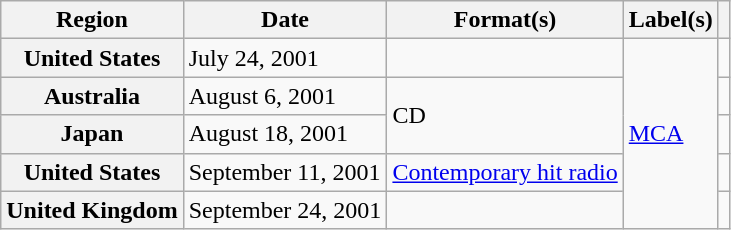<table class="wikitable plainrowheaders">
<tr>
<th scope="col">Region</th>
<th scope="col">Date</th>
<th scope="col">Format(s)</th>
<th scope="col">Label(s)</th>
<th scope="col"></th>
</tr>
<tr>
<th scope="row">United States</th>
<td>July 24, 2001</td>
<td></td>
<td rowspan="5"><a href='#'>MCA</a></td>
<td></td>
</tr>
<tr>
<th scope="row">Australia</th>
<td>August 6, 2001</td>
<td rowspan="2">CD</td>
<td></td>
</tr>
<tr>
<th scope="row">Japan</th>
<td>August 18, 2001</td>
<td></td>
</tr>
<tr>
<th scope="row">United States</th>
<td>September 11, 2001</td>
<td><a href='#'>Contemporary hit radio</a></td>
<td></td>
</tr>
<tr>
<th scope="row">United Kingdom</th>
<td>September 24, 2001</td>
<td></td>
<td></td>
</tr>
</table>
